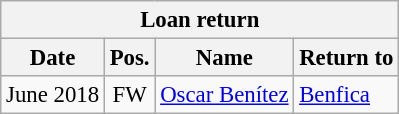<table class="wikitable" style="font-size:95%;">
<tr>
<th colspan="5">Loan return</th>
</tr>
<tr>
<th>Date</th>
<th>Pos.</th>
<th>Name</th>
<th>Return to</th>
</tr>
<tr>
<td>June 2018</td>
<td align="center">FW</td>
<td> <a href='#'>Oscar Benítez</a></td>
<td> <a href='#'>Benfica</a></td>
</tr>
</table>
